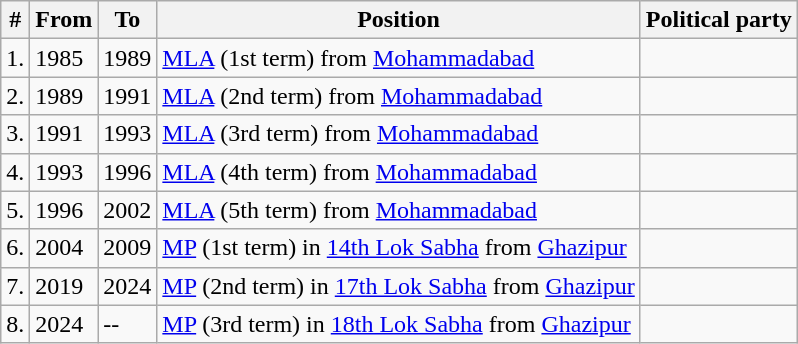<table class="wikitable sortable">
<tr>
<th>#</th>
<th>From</th>
<th>To</th>
<th>Position</th>
<th colspan="2">Political party</th>
</tr>
<tr>
<td>1.</td>
<td>1985</td>
<td>1989</td>
<td><a href='#'>MLA</a> (1st term) from <a href='#'>Mohammadabad</a></td>
<td></td>
</tr>
<tr>
<td>2.</td>
<td>1989</td>
<td>1991</td>
<td><a href='#'>MLA</a> (2nd term) from <a href='#'>Mohammadabad</a></td>
<td></td>
</tr>
<tr>
<td>3.</td>
<td>1991</td>
<td>1993</td>
<td><a href='#'>MLA</a> (3rd term) from <a href='#'>Mohammadabad</a></td>
<td></td>
</tr>
<tr>
<td>4.</td>
<td>1993</td>
<td>1996</td>
<td><a href='#'>MLA</a> (4th term) from <a href='#'>Mohammadabad</a></td>
<td></td>
</tr>
<tr>
<td>5.</td>
<td>1996</td>
<td>2002</td>
<td><a href='#'>MLA</a> (5th term) from <a href='#'>Mohammadabad</a></td>
<td></td>
</tr>
<tr>
<td>6.</td>
<td>2004</td>
<td>2009</td>
<td><a href='#'>MP</a> (1st term) in <a href='#'>14th Lok Sabha</a> from <a href='#'>Ghazipur</a></td>
<td></td>
</tr>
<tr>
<td>7.</td>
<td>2019</td>
<td>2024</td>
<td><a href='#'>MP</a> (2nd term) in <a href='#'>17th Lok Sabha</a> from <a href='#'>Ghazipur</a> </td>
<td></td>
</tr>
<tr>
<td>8.</td>
<td>2024</td>
<td>--</td>
<td><a href='#'>MP</a> (3rd term) in <a href='#'>18th Lok Sabha</a> from <a href='#'>Ghazipur</a></td>
<td></td>
</tr>
</table>
